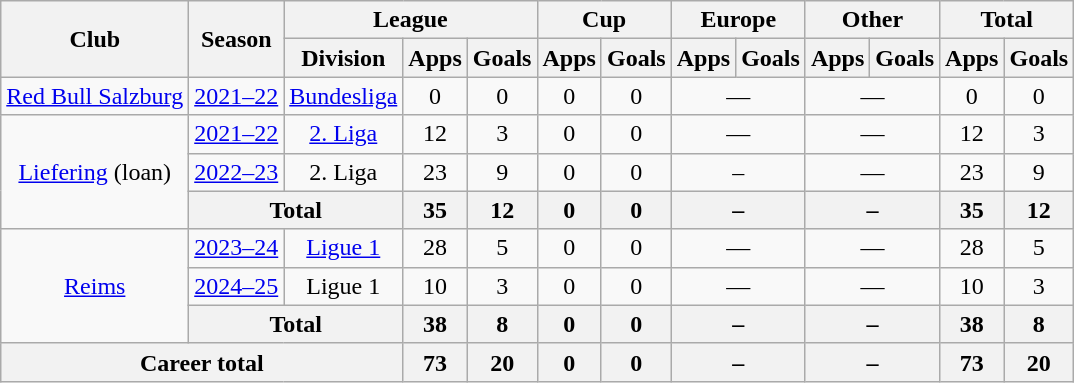<table class="wikitable" style="text-align:center">
<tr>
<th rowspan="2">Club</th>
<th rowspan="2">Season</th>
<th colspan="3">League</th>
<th colspan="2">Cup</th>
<th colspan="2">Europe</th>
<th colspan="2">Other</th>
<th colspan="2">Total</th>
</tr>
<tr>
<th>Division</th>
<th>Apps</th>
<th>Goals</th>
<th>Apps</th>
<th>Goals</th>
<th>Apps</th>
<th>Goals</th>
<th>Apps</th>
<th>Goals</th>
<th>Apps</th>
<th>Goals</th>
</tr>
<tr>
<td><a href='#'>Red Bull Salzburg</a></td>
<td><a href='#'>2021–22</a></td>
<td rowspan="1"><a href='#'>Bundesliga</a></td>
<td>0</td>
<td>0</td>
<td>0</td>
<td>0</td>
<td colspan="2">—</td>
<td colspan="2">—</td>
<td>0</td>
<td>0</td>
</tr>
<tr>
<td rowspan="3"><a href='#'>Liefering</a> (loan)</td>
<td><a href='#'>2021–22</a></td>
<td><a href='#'>2. Liga</a></td>
<td>12</td>
<td>3</td>
<td>0</td>
<td>0</td>
<td colspan="2">—</td>
<td colspan="2">—</td>
<td>12</td>
<td>3</td>
</tr>
<tr>
<td><a href='#'>2022–23</a></td>
<td>2. Liga</td>
<td>23</td>
<td>9</td>
<td>0</td>
<td>0</td>
<td colspan="2">–</td>
<td colspan="2">—</td>
<td>23</td>
<td>9</td>
</tr>
<tr>
<th colspan="2">Total</th>
<th>35</th>
<th>12</th>
<th>0</th>
<th>0</th>
<th colspan="2">–</th>
<th colspan="2">–</th>
<th>35</th>
<th>12</th>
</tr>
<tr>
<td rowspan="3"><a href='#'>Reims</a></td>
<td><a href='#'>2023–24</a></td>
<td><a href='#'>Ligue 1</a></td>
<td>28</td>
<td>5</td>
<td>0</td>
<td>0</td>
<td colspan="2">—</td>
<td colspan="2">—</td>
<td>28</td>
<td>5</td>
</tr>
<tr>
<td><a href='#'>2024–25</a></td>
<td>Ligue 1</td>
<td>10</td>
<td>3</td>
<td>0</td>
<td>0</td>
<td colspan="2">—</td>
<td colspan="2">—</td>
<td>10</td>
<td>3</td>
</tr>
<tr>
<th colspan="2">Total</th>
<th>38</th>
<th>8</th>
<th>0</th>
<th>0</th>
<th colspan="2">–</th>
<th colspan="2">–</th>
<th>38</th>
<th>8</th>
</tr>
<tr>
<th colspan="3">Career total</th>
<th>73</th>
<th>20</th>
<th>0</th>
<th>0</th>
<th colspan="2">–</th>
<th colspan="2">–</th>
<th>73</th>
<th>20</th>
</tr>
</table>
